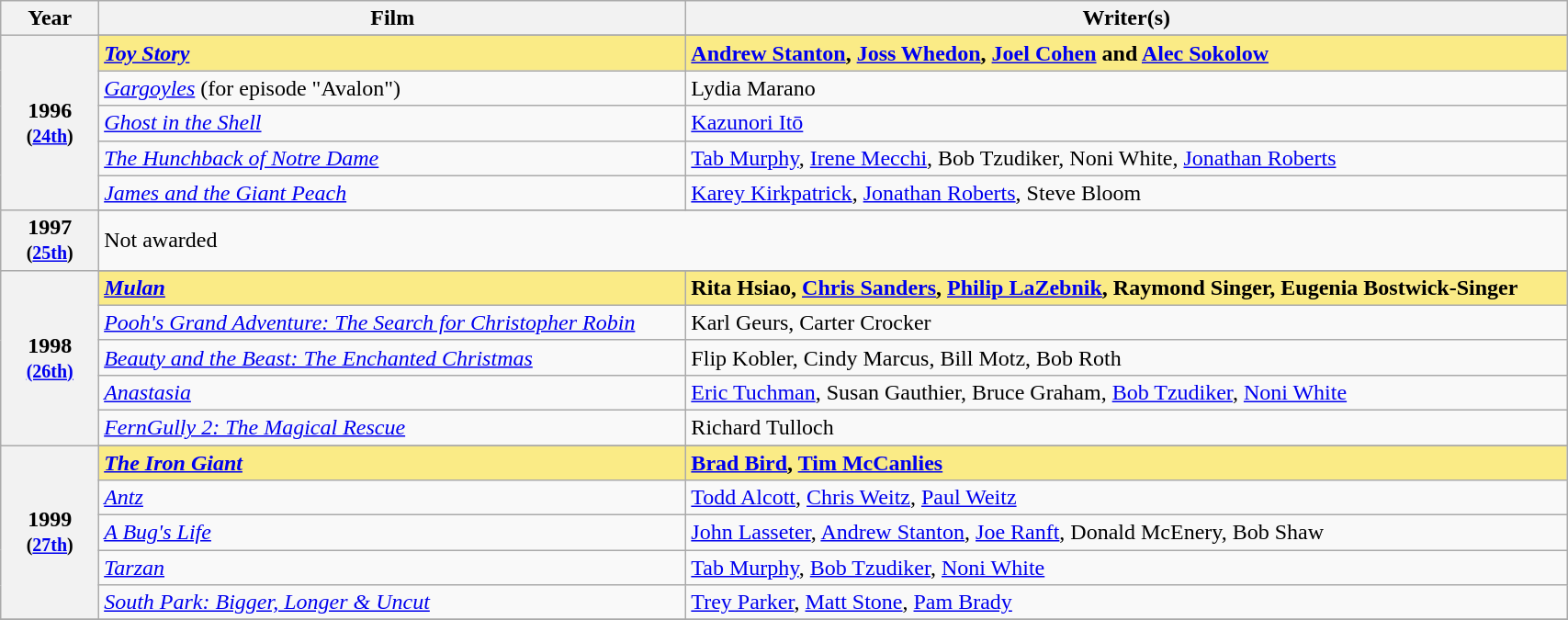<table class="wikitable" style="width:90%;">
<tr>
<th style="width:3%;">Year</th>
<th style="width:20%;">Film</th>
<th style="width:30%;">Writer(s)</th>
</tr>
<tr>
<th rowspan="6" style="text-align:center;">1996 <br><small>(<a href='#'>24th</a>)</small><br></th>
</tr>
<tr style="background:#FAEB86;">
<td><strong><em><a href='#'>Toy Story</a></em></strong></td>
<td><strong><a href='#'>Andrew Stanton</a>, <a href='#'>Joss Whedon</a>, <a href='#'>Joel Cohen</a> and <a href='#'>Alec Sokolow</a></strong></td>
</tr>
<tr>
<td><em><a href='#'>Gargoyles</a></em> (for episode "Avalon")</td>
<td>Lydia Marano</td>
</tr>
<tr>
<td><em><a href='#'>Ghost in the Shell</a></em></td>
<td><a href='#'>Kazunori Itō</a></td>
</tr>
<tr>
<td><em><a href='#'>The Hunchback of Notre Dame</a></em></td>
<td><a href='#'>Tab Murphy</a>, <a href='#'>Irene Mecchi</a>, Bob Tzudiker, Noni White, <a href='#'>Jonathan Roberts</a></td>
</tr>
<tr>
<td><em><a href='#'>James and the Giant Peach</a></em></td>
<td><a href='#'>Karey Kirkpatrick</a>, <a href='#'>Jonathan Roberts</a>, Steve Bloom</td>
</tr>
<tr>
<th rowspan="2" style="text-align:center;">1997 <br><small>(<a href='#'>25th</a>)</small><br></th>
</tr>
<tr>
<td colspan="2">Not awarded</td>
</tr>
<tr>
<th rowspan="6" style="text-align:center;">1998<br><small><a href='#'>(26th)</a></small><br></th>
</tr>
<tr style="background:#FAEB86;">
<td><strong><em><a href='#'>Mulan</a></em></strong></td>
<td><strong>Rita Hsiao, <a href='#'>Chris Sanders</a>, <a href='#'>Philip LaZebnik</a>, Raymond Singer, Eugenia Bostwick-Singer</strong></td>
</tr>
<tr>
<td><em><a href='#'>Pooh's Grand Adventure: The Search for Christopher Robin</a></em></td>
<td>Karl Geurs, Carter Crocker</td>
</tr>
<tr>
<td><em><a href='#'>Beauty and the Beast: The Enchanted Christmas</a></em></td>
<td>Flip Kobler, Cindy Marcus, Bill Motz, Bob Roth</td>
</tr>
<tr>
<td><em><a href='#'>Anastasia</a></em></td>
<td><a href='#'>Eric Tuchman</a>, Susan Gauthier, Bruce Graham, <a href='#'>Bob Tzudiker</a>, <a href='#'>Noni White</a></td>
</tr>
<tr>
<td><em><a href='#'>FernGully 2: The Magical Rescue</a></em></td>
<td>Richard Tulloch</td>
</tr>
<tr>
<th rowspan="6" style="text-align:center;">1999 <br><small>(<a href='#'>27th</a>)</small><br></th>
</tr>
<tr style="background:#FAEB86;">
<td><strong><em><a href='#'>The Iron Giant</a></em></strong></td>
<td><strong><a href='#'>Brad Bird</a>, <a href='#'>Tim McCanlies</a></strong></td>
</tr>
<tr>
<td><em><a href='#'>Antz</a></em></td>
<td><a href='#'>Todd Alcott</a>, <a href='#'>Chris Weitz</a>, <a href='#'>Paul Weitz</a></td>
</tr>
<tr>
<td><em><a href='#'>A Bug's Life</a></em></td>
<td><a href='#'>John Lasseter</a>, <a href='#'>Andrew Stanton</a>, <a href='#'>Joe Ranft</a>, Donald McEnery, Bob Shaw</td>
</tr>
<tr>
<td><em><a href='#'>Tarzan</a></em></td>
<td><a href='#'>Tab Murphy</a>, <a href='#'>Bob Tzudiker</a>, <a href='#'>Noni White</a></td>
</tr>
<tr>
<td><em><a href='#'>South Park: Bigger, Longer & Uncut</a></em></td>
<td><a href='#'>Trey Parker</a>, <a href='#'>Matt Stone</a>, <a href='#'>Pam Brady</a></td>
</tr>
<tr>
</tr>
</table>
